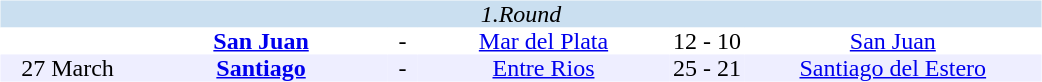<table width=700>
<tr>
<td width=700 valign="top"><br><table border=0 cellspacing=0 cellpadding=0 style="font-size: 100%; border-collapse: collapse;" width=100%>
<tr bgcolor="#CADFF0">
<td style="font-size:100%"; align="center" colspan="6"><em>1.Round</em></td>
</tr>
<tr align=center bgcolor=#FFFFFF>
<td width=90></td>
<td width=170><strong><a href='#'>San Juan</a></strong></td>
<td width=20>-</td>
<td width=170><a href='#'>Mar del Plata</a></td>
<td width=50>12 - 10</td>
<td width=200><a href='#'>San Juan</a></td>
</tr>
<tr align=center bgcolor=#EEEEFF>
<td width=90>27 March</td>
<td width=170><strong><a href='#'>Santiago</a></strong></td>
<td width=20>-</td>
<td width=170><a href='#'>Entre Rios</a></td>
<td width=50>25 - 21</td>
<td width=200><a href='#'>Santiago del Estero</a></td>
</tr>
</table>
</td>
</tr>
</table>
